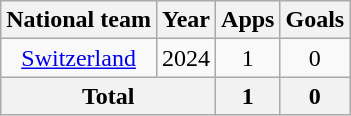<table class="wikitable" style="text-align:center">
<tr>
<th>National team</th>
<th>Year</th>
<th>Apps</th>
<th>Goals</th>
</tr>
<tr>
<td><a href='#'>Switzerland</a></td>
<td>2024</td>
<td>1</td>
<td>0</td>
</tr>
<tr>
<th colspan="2">Total</th>
<th>1</th>
<th>0</th>
</tr>
</table>
